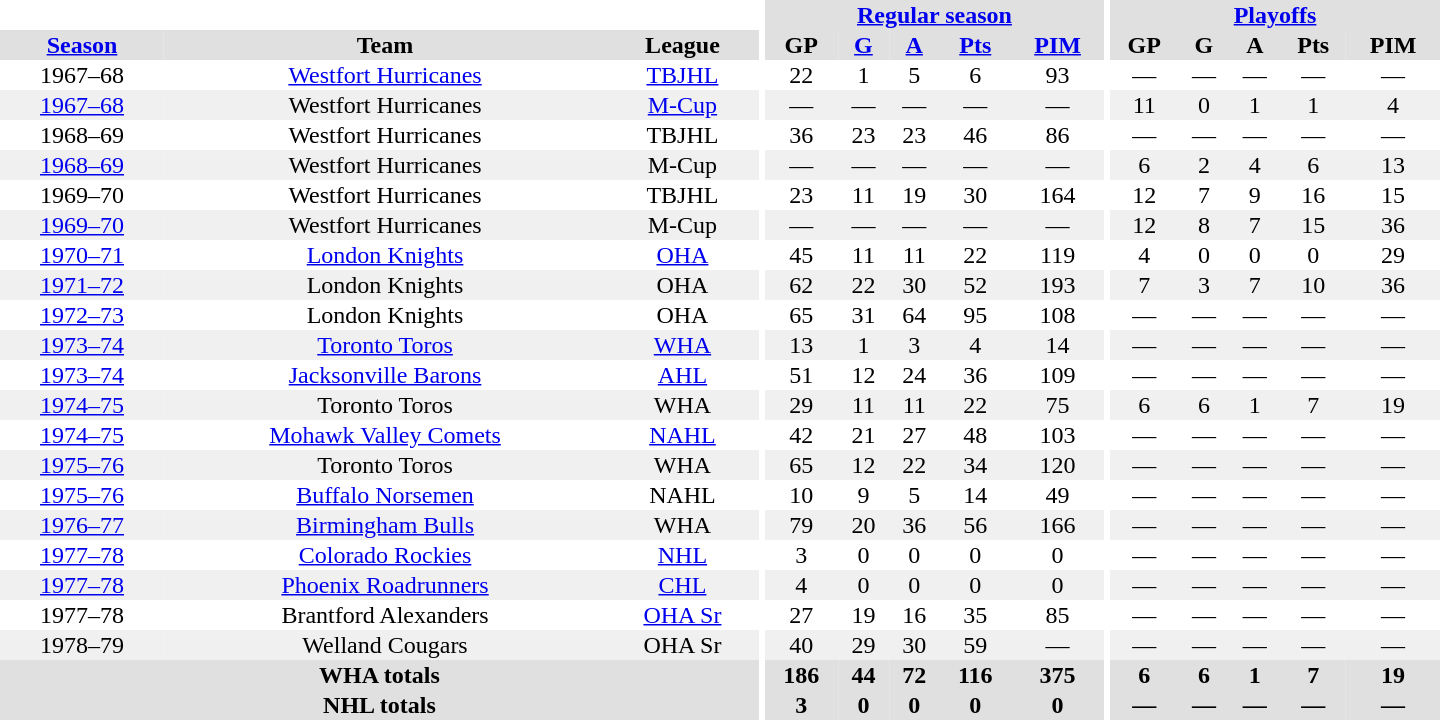<table border="0" cellpadding="1" cellspacing="0" style="text-align:center; width:60em">
<tr bgcolor="#e0e0e0">
<th colspan="3" bgcolor="#ffffff"></th>
<th rowspan="100" bgcolor="#ffffff"></th>
<th colspan="5"><a href='#'>Regular season</a></th>
<th rowspan="100" bgcolor="#ffffff"></th>
<th colspan="5"><a href='#'>Playoffs</a></th>
</tr>
<tr bgcolor="#e0e0e0">
<th><a href='#'>Season</a></th>
<th>Team</th>
<th>League</th>
<th>GP</th>
<th><a href='#'>G</a></th>
<th><a href='#'>A</a></th>
<th><a href='#'>Pts</a></th>
<th><a href='#'>PIM</a></th>
<th>GP</th>
<th>G</th>
<th>A</th>
<th>Pts</th>
<th>PIM</th>
</tr>
<tr>
<td>1967–68</td>
<td><a href='#'>Westfort Hurricanes</a></td>
<td><a href='#'>TBJHL</a></td>
<td>22</td>
<td>1</td>
<td>5</td>
<td>6</td>
<td>93</td>
<td>—</td>
<td>—</td>
<td>—</td>
<td>—</td>
<td>—</td>
</tr>
<tr bgcolor="#f0f0f0">
<td><a href='#'>1967–68</a></td>
<td>Westfort Hurricanes</td>
<td><a href='#'>M-Cup</a></td>
<td>—</td>
<td>—</td>
<td>—</td>
<td>—</td>
<td>—</td>
<td>11</td>
<td>0</td>
<td>1</td>
<td>1</td>
<td>4</td>
</tr>
<tr>
<td>1968–69</td>
<td>Westfort Hurricanes</td>
<td>TBJHL</td>
<td>36</td>
<td>23</td>
<td>23</td>
<td>46</td>
<td>86</td>
<td>—</td>
<td>—</td>
<td>—</td>
<td>—</td>
<td>—</td>
</tr>
<tr bgcolor="#f0f0f0">
<td><a href='#'>1968–69</a></td>
<td>Westfort Hurricanes</td>
<td>M-Cup</td>
<td>—</td>
<td>—</td>
<td>—</td>
<td>—</td>
<td>—</td>
<td>6</td>
<td>2</td>
<td>4</td>
<td>6</td>
<td>13</td>
</tr>
<tr>
<td>1969–70</td>
<td>Westfort Hurricanes</td>
<td>TBJHL</td>
<td>23</td>
<td>11</td>
<td>19</td>
<td>30</td>
<td>164</td>
<td>12</td>
<td>7</td>
<td>9</td>
<td>16</td>
<td>15</td>
</tr>
<tr bgcolor="#f0f0f0">
<td><a href='#'>1969–70</a></td>
<td>Westfort Hurricanes</td>
<td>M-Cup</td>
<td>—</td>
<td>—</td>
<td>—</td>
<td>—</td>
<td>—</td>
<td>12</td>
<td>8</td>
<td>7</td>
<td>15</td>
<td>36</td>
</tr>
<tr>
<td><a href='#'>1970–71</a></td>
<td><a href='#'>London Knights</a></td>
<td><a href='#'>OHA</a></td>
<td>45</td>
<td>11</td>
<td>11</td>
<td>22</td>
<td>119</td>
<td>4</td>
<td>0</td>
<td>0</td>
<td>0</td>
<td>29</td>
</tr>
<tr bgcolor="#f0f0f0">
<td><a href='#'>1971–72</a></td>
<td>London Knights</td>
<td>OHA</td>
<td>62</td>
<td>22</td>
<td>30</td>
<td>52</td>
<td>193</td>
<td>7</td>
<td>3</td>
<td>7</td>
<td>10</td>
<td>36</td>
</tr>
<tr>
<td><a href='#'>1972–73</a></td>
<td>London Knights</td>
<td>OHA</td>
<td>65</td>
<td>31</td>
<td>64</td>
<td>95</td>
<td>108</td>
<td>—</td>
<td>—</td>
<td>—</td>
<td>—</td>
<td>—</td>
</tr>
<tr bgcolor="#f0f0f0">
<td><a href='#'>1973–74</a></td>
<td><a href='#'>Toronto Toros</a></td>
<td><a href='#'>WHA</a></td>
<td>13</td>
<td>1</td>
<td>3</td>
<td>4</td>
<td>14</td>
<td>—</td>
<td>—</td>
<td>—</td>
<td>—</td>
<td>—</td>
</tr>
<tr>
<td><a href='#'>1973–74</a></td>
<td><a href='#'>Jacksonville Barons</a></td>
<td><a href='#'>AHL</a></td>
<td>51</td>
<td>12</td>
<td>24</td>
<td>36</td>
<td>109</td>
<td>—</td>
<td>—</td>
<td>—</td>
<td>—</td>
<td>—</td>
</tr>
<tr bgcolor="#f0f0f0">
<td><a href='#'>1974–75</a></td>
<td>Toronto Toros</td>
<td>WHA</td>
<td>29</td>
<td>11</td>
<td>11</td>
<td>22</td>
<td>75</td>
<td>6</td>
<td>6</td>
<td>1</td>
<td>7</td>
<td>19</td>
</tr>
<tr>
<td><a href='#'>1974–75</a></td>
<td><a href='#'>Mohawk Valley Comets</a></td>
<td><a href='#'>NAHL</a></td>
<td>42</td>
<td>21</td>
<td>27</td>
<td>48</td>
<td>103</td>
<td>—</td>
<td>—</td>
<td>—</td>
<td>—</td>
<td>—</td>
</tr>
<tr bgcolor="#f0f0f0">
<td><a href='#'>1975–76</a></td>
<td>Toronto Toros</td>
<td>WHA</td>
<td>65</td>
<td>12</td>
<td>22</td>
<td>34</td>
<td>120</td>
<td>—</td>
<td>—</td>
<td>—</td>
<td>—</td>
<td>—</td>
</tr>
<tr>
<td><a href='#'>1975–76</a></td>
<td><a href='#'>Buffalo Norsemen</a></td>
<td>NAHL</td>
<td>10</td>
<td>9</td>
<td>5</td>
<td>14</td>
<td>49</td>
<td>—</td>
<td>—</td>
<td>—</td>
<td>—</td>
<td>—</td>
</tr>
<tr bgcolor="#f0f0f0">
<td><a href='#'>1976–77</a></td>
<td><a href='#'>Birmingham Bulls</a></td>
<td>WHA</td>
<td>79</td>
<td>20</td>
<td>36</td>
<td>56</td>
<td>166</td>
<td>—</td>
<td>—</td>
<td>—</td>
<td>—</td>
<td>—</td>
</tr>
<tr>
<td><a href='#'>1977–78</a></td>
<td><a href='#'>Colorado Rockies</a></td>
<td><a href='#'>NHL</a></td>
<td>3</td>
<td>0</td>
<td>0</td>
<td>0</td>
<td>0</td>
<td>—</td>
<td>—</td>
<td>—</td>
<td>—</td>
<td>—</td>
</tr>
<tr bgcolor="#f0f0f0">
<td><a href='#'>1977–78</a></td>
<td><a href='#'>Phoenix Roadrunners</a></td>
<td><a href='#'>CHL</a></td>
<td>4</td>
<td>0</td>
<td>0</td>
<td>0</td>
<td>0</td>
<td>—</td>
<td>—</td>
<td>—</td>
<td>—</td>
<td>—</td>
</tr>
<tr>
<td>1977–78</td>
<td>Brantford Alexanders</td>
<td><a href='#'>OHA Sr</a></td>
<td>27</td>
<td>19</td>
<td>16</td>
<td>35</td>
<td>85</td>
<td>—</td>
<td>—</td>
<td>—</td>
<td>—</td>
<td>—</td>
</tr>
<tr bgcolor="#f0f0f0">
<td>1978–79</td>
<td>Welland Cougars</td>
<td>OHA Sr</td>
<td>40</td>
<td>29</td>
<td>30</td>
<td>59</td>
<td>—</td>
<td>—</td>
<td>—</td>
<td>—</td>
<td>—</td>
<td>—</td>
</tr>
<tr bgcolor="#e0e0e0">
<th colspan="3">WHA totals</th>
<th>186</th>
<th>44</th>
<th>72</th>
<th>116</th>
<th>375</th>
<th>6</th>
<th>6</th>
<th>1</th>
<th>7</th>
<th>19</th>
</tr>
<tr bgcolor="#e0e0e0">
<th colspan="3">NHL totals</th>
<th>3</th>
<th>0</th>
<th>0</th>
<th>0</th>
<th>0</th>
<th>—</th>
<th>—</th>
<th>—</th>
<th>—</th>
<th>—</th>
</tr>
</table>
